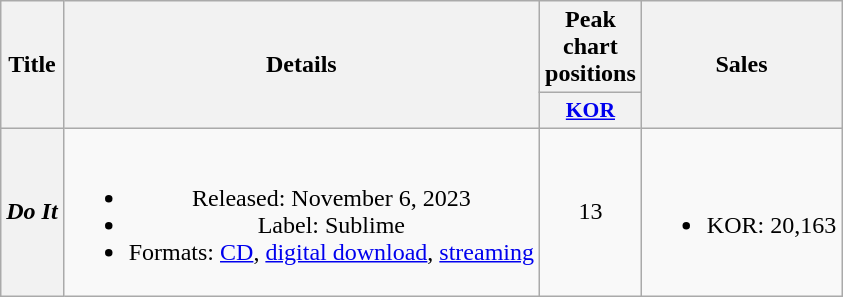<table class="wikitable plainrowheaders" style="text-align:center;">
<tr>
<th scope="col" rowspan="2">Title</th>
<th scope="col" rowspan="2">Details</th>
<th scope="col" colspan="1">Peak chart positions</th>
<th scope="col" rowspan="2">Sales</th>
</tr>
<tr>
<th scope="col" style="font-size:90%; width:3em"><a href='#'>KOR</a><br></th>
</tr>
<tr>
<th scope="row"><em>Do It</em></th>
<td><br><ul><li>Released: November 6, 2023</li><li>Label: Sublime</li><li>Formats: <a href='#'>CD</a>, <a href='#'>digital download</a>, <a href='#'>streaming</a></li></ul></td>
<td>13</td>
<td><br><ul><li>KOR: 20,163</li></ul></td>
</tr>
</table>
